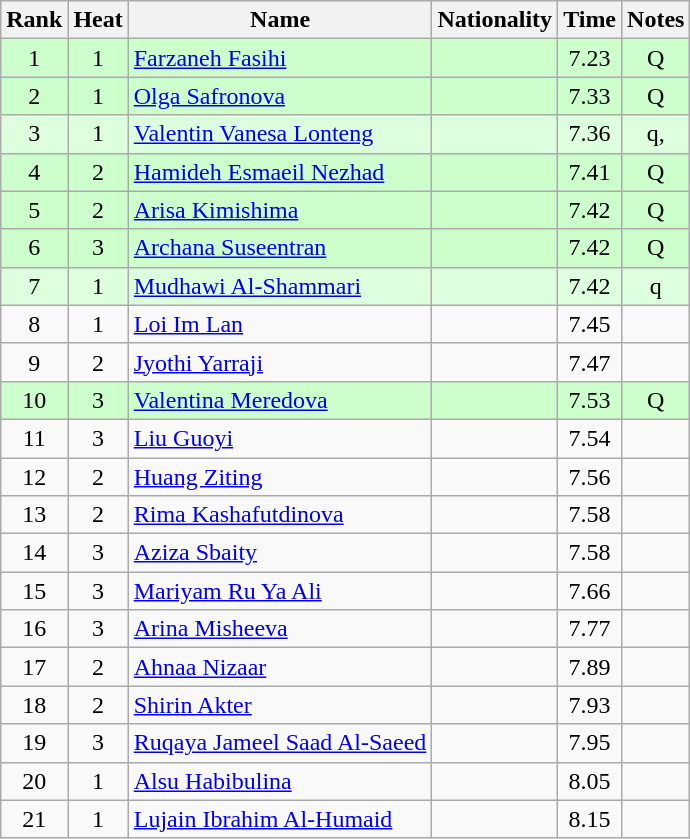<table class="wikitable sortable" style="text-align:center">
<tr>
<th>Rank</th>
<th>Heat</th>
<th>Name</th>
<th>Nationality</th>
<th>Time</th>
<th>Notes</th>
</tr>
<tr bgcolor=ccffcc>
<td>1</td>
<td>1</td>
<td align=left><a href='#'>Farzaneh Fasihi</a></td>
<td align=left></td>
<td>7.23</td>
<td>Q</td>
</tr>
<tr bgcolor=ccffcc>
<td>2</td>
<td>1</td>
<td align=left><a href='#'>Olga Safronova</a></td>
<td align=left></td>
<td>7.33</td>
<td>Q</td>
</tr>
<tr bgcolor=ddffdd>
<td>3</td>
<td>1</td>
<td align=left><a href='#'>Valentin Vanesa Lonteng</a></td>
<td align=left></td>
<td>7.36</td>
<td>q, </td>
</tr>
<tr bgcolor=ccffcc>
<td>4</td>
<td>2</td>
<td align=left><a href='#'>Hamideh Esmaeil Nezhad</a></td>
<td align=left></td>
<td>7.41</td>
<td>Q</td>
</tr>
<tr bgcolor=ccffcc>
<td>5</td>
<td>2</td>
<td align=left><a href='#'>Arisa Kimishima</a></td>
<td align=left></td>
<td>7.42</td>
<td>Q</td>
</tr>
<tr bgcolor=ccffcc>
<td>6</td>
<td>3</td>
<td align=left><a href='#'>Archana Suseentran</a></td>
<td align=left></td>
<td>7.42</td>
<td>Q</td>
</tr>
<tr bgcolor=ddffdd>
<td>7</td>
<td>1</td>
<td align=left><a href='#'>Mudhawi Al-Shammari</a></td>
<td align=left></td>
<td>7.42</td>
<td>q</td>
</tr>
<tr>
<td>8</td>
<td>1</td>
<td align=left><a href='#'>Loi Im Lan</a></td>
<td align=left></td>
<td>7.45</td>
<td></td>
</tr>
<tr>
<td>9</td>
<td>2</td>
<td align=left><a href='#'>Jyothi Yarraji</a></td>
<td align=left></td>
<td>7.47</td>
<td></td>
</tr>
<tr bgcolor=ccffcc>
<td>10</td>
<td>3</td>
<td align=left><a href='#'>Valentina Meredova</a></td>
<td align=left></td>
<td>7.53</td>
<td>Q</td>
</tr>
<tr>
<td>11</td>
<td>3</td>
<td align=left><a href='#'>Liu Guoyi</a></td>
<td align=left></td>
<td>7.54</td>
<td></td>
</tr>
<tr>
<td>12</td>
<td>2</td>
<td align=left><a href='#'>Huang Ziting</a></td>
<td align=left></td>
<td>7.56</td>
<td></td>
</tr>
<tr>
<td>13</td>
<td>2</td>
<td align=left><a href='#'>Rima Kashafutdinova</a></td>
<td align=left></td>
<td>7.58</td>
<td></td>
</tr>
<tr>
<td>14</td>
<td>3</td>
<td align=left><a href='#'>Aziza Sbaity</a></td>
<td align=left></td>
<td>7.58</td>
<td></td>
</tr>
<tr>
<td>15</td>
<td>3</td>
<td align=left><a href='#'>Mariyam Ru Ya Ali</a></td>
<td align=left></td>
<td>7.66</td>
<td></td>
</tr>
<tr>
<td>16</td>
<td>3</td>
<td align=left><a href='#'>Arina Misheeva</a></td>
<td align=left></td>
<td>7.77</td>
<td></td>
</tr>
<tr>
<td>17</td>
<td>2</td>
<td align=left><a href='#'>Ahnaa Nizaar</a></td>
<td align=left></td>
<td>7.89</td>
<td></td>
</tr>
<tr>
<td>18</td>
<td>2</td>
<td align=left><a href='#'>Shirin Akter</a></td>
<td align=left></td>
<td>7.93</td>
<td></td>
</tr>
<tr>
<td>19</td>
<td>3</td>
<td align=left><a href='#'>Ruqaya Jameel Saad Al-Saeed</a></td>
<td align=left></td>
<td>7.95</td>
<td></td>
</tr>
<tr>
<td>20</td>
<td>1</td>
<td align=left><a href='#'>Alsu Habibulina</a></td>
<td align=left></td>
<td>8.05</td>
<td></td>
</tr>
<tr>
<td>21</td>
<td>1</td>
<td align=left><a href='#'>Lujain Ibrahim Al-Humaid</a></td>
<td align=left></td>
<td>8.15</td>
<td></td>
</tr>
</table>
